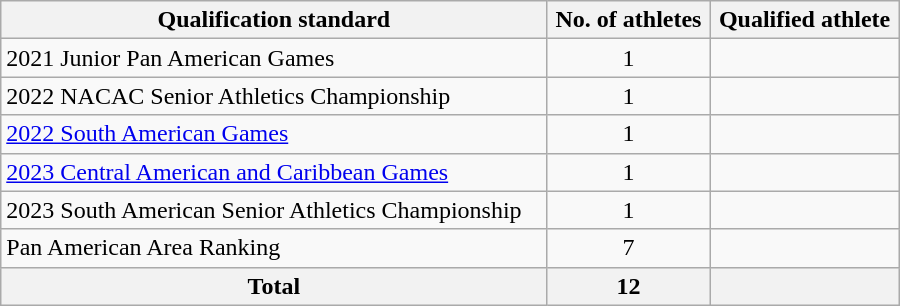<table class="wikitable" style="text-align:left; width:600px;">
<tr>
<th>Qualification standard</th>
<th>No. of athletes</th>
<th>Qualified athlete</th>
</tr>
<tr>
<td>2021 Junior Pan American Games</td>
<td align=center>1</td>
<td></td>
</tr>
<tr>
<td>2022 NACAC Senior Athletics Championship</td>
<td align=center>1</td>
<td></td>
</tr>
<tr>
<td><a href='#'>2022 South American Games</a></td>
<td align=center>1</td>
<td></td>
</tr>
<tr>
<td><a href='#'>2023 Central American and Caribbean Games</a></td>
<td align=center>1</td>
<td></td>
</tr>
<tr>
<td>2023 South American Senior Athletics Championship</td>
<td align=center>1</td>
<td></td>
</tr>
<tr>
<td>Pan American Area Ranking</td>
<td align=center>7</td>
<td></td>
</tr>
<tr>
<th>Total</th>
<th>12</th>
<th colspan=2></th>
</tr>
</table>
